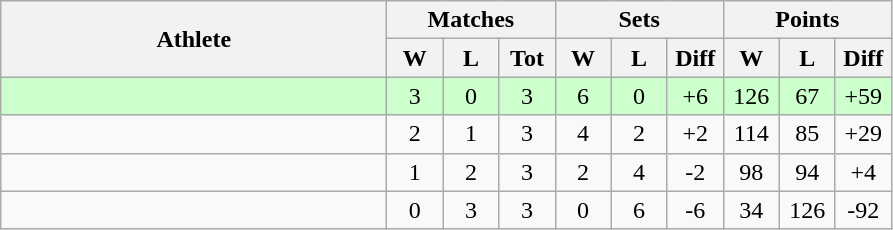<table class=wikitable style="text-align:center">
<tr>
<th rowspan=2 width=250>Athlete</th>
<th colspan=3 width=90>Matches</th>
<th colspan=3 width=90>Sets</th>
<th colspan=3 width=90>Points</th>
</tr>
<tr>
<th width=30>W</th>
<th width=30>L</th>
<th width=30>Tot</th>
<th width=30>W</th>
<th width=30>L</th>
<th width=30>Diff</th>
<th width=30>W</th>
<th width=30>L</th>
<th width=30>Diff</th>
</tr>
<tr bgcolor=ccffcc>
<td style="text-align:left"></td>
<td>3</td>
<td>0</td>
<td>3</td>
<td>6</td>
<td>0</td>
<td>+6</td>
<td>126</td>
<td>67</td>
<td>+59</td>
</tr>
<tr>
<td style="text-align:left"></td>
<td>2</td>
<td>1</td>
<td>3</td>
<td>4</td>
<td>2</td>
<td>+2</td>
<td>114</td>
<td>85</td>
<td>+29</td>
</tr>
<tr>
<td style="text-align:left"></td>
<td>1</td>
<td>2</td>
<td>3</td>
<td>2</td>
<td>4</td>
<td>-2</td>
<td>98</td>
<td>94</td>
<td>+4</td>
</tr>
<tr>
<td style="text-align:left"></td>
<td>0</td>
<td>3</td>
<td>3</td>
<td>0</td>
<td>6</td>
<td>-6</td>
<td>34</td>
<td>126</td>
<td>-92</td>
</tr>
</table>
